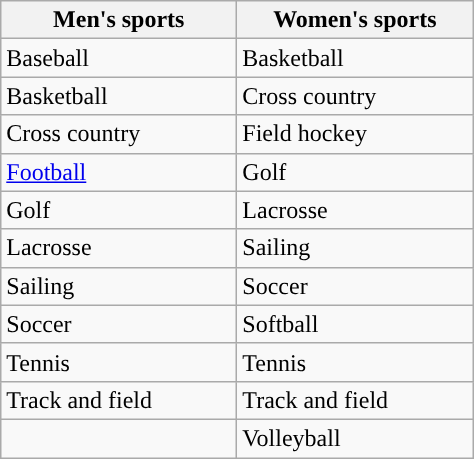<table class="wikitable"; style= "text-align: ">
<tr>
<th width=150px>Men's sports</th>
<th width=150px>Women's sports</th>
</tr>
<tr>
<td>Baseball</td>
<td>Basketball</td>
</tr>
<tr>
<td>Basketball</td>
<td>Cross country</td>
</tr>
<tr>
<td>Cross country</td>
<td>Field hockey</td>
</tr>
<tr>
<td><a href='#'>Football</a></td>
<td>Golf</td>
</tr>
<tr>
<td>Golf</td>
<td>Lacrosse</td>
</tr>
<tr>
<td>Lacrosse</td>
<td>Sailing</td>
</tr>
<tr>
<td>Sailing</td>
<td>Soccer</td>
</tr>
<tr>
<td>Soccer</td>
<td>Softball</td>
</tr>
<tr>
<td>Tennis</td>
<td>Tennis</td>
</tr>
<tr>
<td>Track and field</td>
<td>Track and field</td>
</tr>
<tr>
<td></td>
<td>Volleyball</td>
</tr>
</table>
